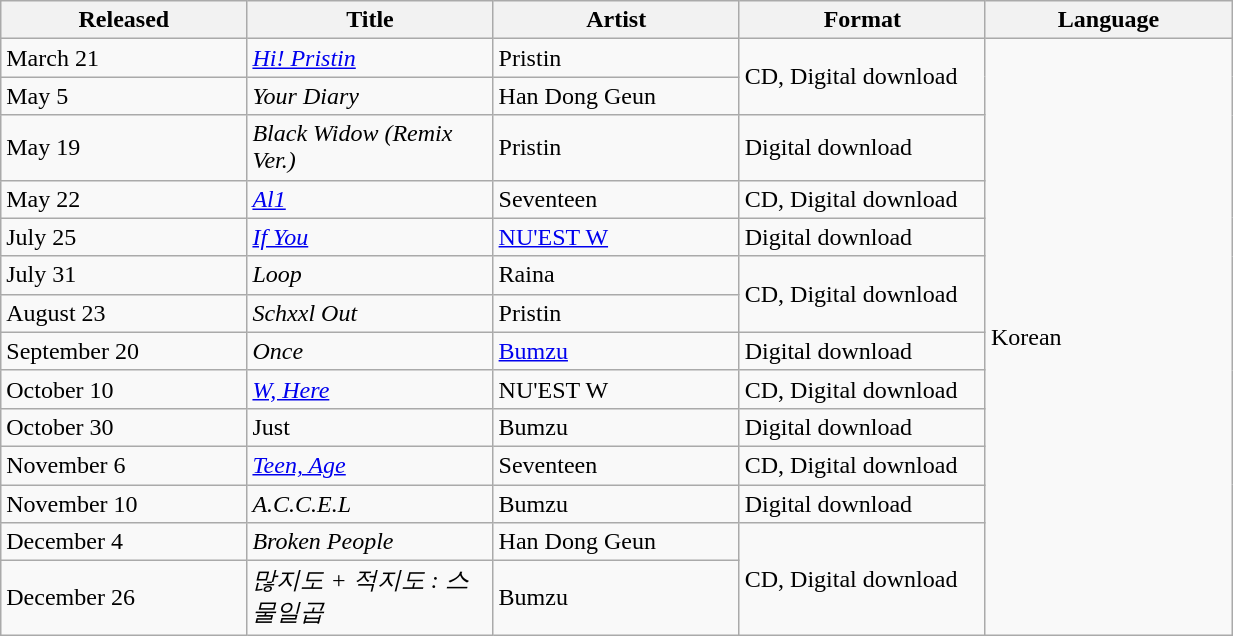<table class="wikitable sortable" align="left center" style="width:65%;">
<tr>
<th style="width:20%;">Released</th>
<th style="width:20%;">Title</th>
<th style="width:20%;">Artist</th>
<th style="width:20%;">Format</th>
<th style="width:20%;">Language</th>
</tr>
<tr>
<td>March 21</td>
<td><em><a href='#'>Hi! Pristin</a></em></td>
<td>Pristin</td>
<td rowspan="2">CD, Digital download</td>
<td rowspan="14">Korean</td>
</tr>
<tr>
<td>May 5</td>
<td><em>Your Diary</em></td>
<td>Han Dong Geun</td>
</tr>
<tr>
<td>May 19</td>
<td><em>Black Widow (Remix Ver.)</em></td>
<td>Pristin</td>
<td>Digital download</td>
</tr>
<tr>
<td>May 22</td>
<td><em><a href='#'>Al1</a></em></td>
<td>Seventeen</td>
<td>CD, Digital download</td>
</tr>
<tr>
<td>July 25</td>
<td><em><a href='#'>If You</a></em></td>
<td><a href='#'>NU'EST W</a></td>
<td>Digital download</td>
</tr>
<tr>
<td>July 31</td>
<td><em>Loop</em></td>
<td>Raina</td>
<td rowspan="2">CD, Digital download</td>
</tr>
<tr>
<td>August 23</td>
<td><em>Schxxl Out</em></td>
<td>Pristin</td>
</tr>
<tr>
<td>September 20</td>
<td><em>Once</em></td>
<td><a href='#'>Bumzu</a></td>
<td>Digital download</td>
</tr>
<tr>
<td>October 10</td>
<td><em><a href='#'>W, Here</a></em></td>
<td>NU'EST W</td>
<td>CD, Digital download</td>
</tr>
<tr>
<td>October 30</td>
<td>Just</td>
<td>Bumzu</td>
<td>Digital download</td>
</tr>
<tr>
<td>November 6</td>
<td><em><a href='#'>Teen, Age</a></em></td>
<td>Seventeen</td>
<td>CD, Digital download</td>
</tr>
<tr>
<td>November 10</td>
<td><em>A.C.C.E.L</em></td>
<td>Bumzu</td>
<td>Digital download</td>
</tr>
<tr>
<td>December 4</td>
<td><em>Broken People</em></td>
<td>Han Dong Geun</td>
<td rowspan="2">CD, Digital download</td>
</tr>
<tr>
<td>December 26</td>
<td><em>많지도 + 적지도 : 스물일곱</em></td>
<td>Bumzu</td>
</tr>
</table>
